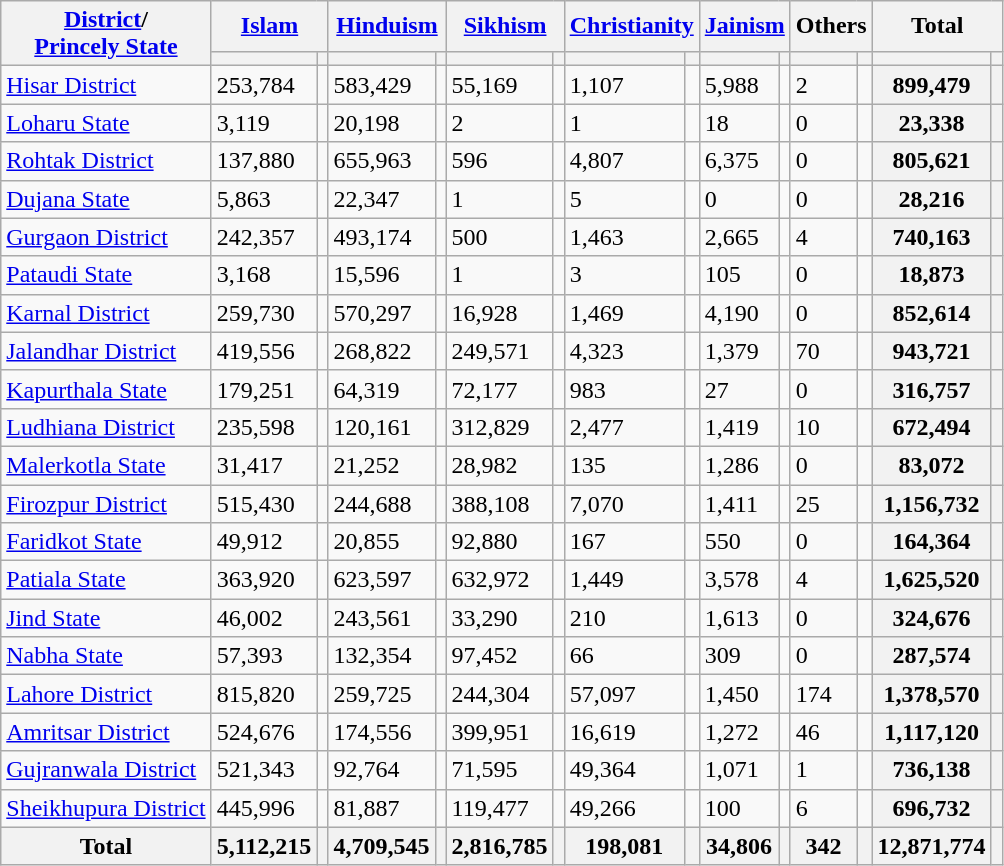<table class="wikitable sortable">
<tr>
<th rowspan="2"><a href='#'>District</a>/<br><a href='#'>Princely State</a></th>
<th colspan="2"><a href='#'>Islam</a> </th>
<th colspan="2"><a href='#'>Hinduism</a> </th>
<th colspan="2"><a href='#'>Sikhism</a> </th>
<th colspan="2"><a href='#'>Christianity</a> </th>
<th colspan="2"><a href='#'>Jainism</a> </th>
<th colspan="2">Others</th>
<th colspan="2">Total</th>
</tr>
<tr>
<th><a href='#'></a></th>
<th></th>
<th></th>
<th></th>
<th></th>
<th></th>
<th></th>
<th></th>
<th></th>
<th></th>
<th></th>
<th></th>
<th></th>
<th></th>
</tr>
<tr>
<td><a href='#'>Hisar District</a></td>
<td>253,784</td>
<td></td>
<td>583,429</td>
<td></td>
<td>55,169</td>
<td></td>
<td>1,107</td>
<td></td>
<td>5,988</td>
<td></td>
<td>2</td>
<td></td>
<th>899,479</th>
<th></th>
</tr>
<tr>
<td><a href='#'>Loharu State</a></td>
<td>3,119</td>
<td></td>
<td>20,198</td>
<td></td>
<td>2</td>
<td></td>
<td>1</td>
<td></td>
<td>18</td>
<td></td>
<td>0</td>
<td></td>
<th>23,338</th>
<th></th>
</tr>
<tr>
<td><a href='#'>Rohtak District</a></td>
<td>137,880</td>
<td></td>
<td>655,963</td>
<td></td>
<td>596</td>
<td></td>
<td>4,807</td>
<td></td>
<td>6,375</td>
<td></td>
<td>0</td>
<td></td>
<th>805,621</th>
<th></th>
</tr>
<tr>
<td><a href='#'>Dujana State</a></td>
<td>5,863</td>
<td></td>
<td>22,347</td>
<td></td>
<td>1</td>
<td></td>
<td>5</td>
<td></td>
<td>0</td>
<td></td>
<td>0</td>
<td></td>
<th>28,216</th>
<th></th>
</tr>
<tr>
<td><a href='#'>Gurgaon District</a></td>
<td>242,357</td>
<td></td>
<td>493,174</td>
<td></td>
<td>500</td>
<td></td>
<td>1,463</td>
<td></td>
<td>2,665</td>
<td></td>
<td>4</td>
<td></td>
<th>740,163</th>
<th></th>
</tr>
<tr>
<td><a href='#'>Pataudi State</a></td>
<td>3,168</td>
<td></td>
<td>15,596</td>
<td></td>
<td>1</td>
<td></td>
<td>3</td>
<td></td>
<td>105</td>
<td></td>
<td>0</td>
<td></td>
<th>18,873</th>
<th></th>
</tr>
<tr>
<td><a href='#'>Karnal District</a></td>
<td>259,730</td>
<td></td>
<td>570,297</td>
<td></td>
<td>16,928</td>
<td></td>
<td>1,469</td>
<td></td>
<td>4,190</td>
<td></td>
<td>0</td>
<td></td>
<th>852,614</th>
<th></th>
</tr>
<tr>
<td><a href='#'>Jalandhar District</a></td>
<td>419,556</td>
<td></td>
<td>268,822</td>
<td></td>
<td>249,571</td>
<td></td>
<td>4,323</td>
<td></td>
<td>1,379</td>
<td></td>
<td>70</td>
<td></td>
<th>943,721</th>
<th></th>
</tr>
<tr>
<td><a href='#'>Kapurthala State</a></td>
<td>179,251</td>
<td></td>
<td>64,319</td>
<td></td>
<td>72,177</td>
<td></td>
<td>983</td>
<td></td>
<td>27</td>
<td></td>
<td>0</td>
<td></td>
<th>316,757</th>
<th></th>
</tr>
<tr>
<td><a href='#'>Ludhiana District</a></td>
<td>235,598</td>
<td></td>
<td>120,161</td>
<td></td>
<td>312,829</td>
<td></td>
<td>2,477</td>
<td></td>
<td>1,419</td>
<td></td>
<td>10</td>
<td></td>
<th>672,494</th>
<th></th>
</tr>
<tr>
<td><a href='#'>Malerkotla State</a></td>
<td>31,417</td>
<td></td>
<td>21,252</td>
<td></td>
<td>28,982</td>
<td></td>
<td>135</td>
<td></td>
<td>1,286</td>
<td></td>
<td>0</td>
<td></td>
<th>83,072</th>
<th></th>
</tr>
<tr>
<td><a href='#'>Firozpur District</a></td>
<td>515,430</td>
<td></td>
<td>244,688</td>
<td></td>
<td>388,108</td>
<td></td>
<td>7,070</td>
<td></td>
<td>1,411</td>
<td></td>
<td>25</td>
<td></td>
<th>1,156,732</th>
<th></th>
</tr>
<tr>
<td><a href='#'>Faridkot State</a></td>
<td>49,912</td>
<td></td>
<td>20,855</td>
<td></td>
<td>92,880</td>
<td></td>
<td>167</td>
<td></td>
<td>550</td>
<td></td>
<td>0</td>
<td></td>
<th>164,364</th>
<th></th>
</tr>
<tr>
<td><a href='#'>Patiala State</a></td>
<td>363,920</td>
<td></td>
<td>623,597</td>
<td></td>
<td>632,972</td>
<td></td>
<td>1,449</td>
<td></td>
<td>3,578</td>
<td></td>
<td>4</td>
<td></td>
<th>1,625,520</th>
<th></th>
</tr>
<tr>
<td><a href='#'>Jind State</a></td>
<td>46,002</td>
<td></td>
<td>243,561</td>
<td></td>
<td>33,290</td>
<td></td>
<td>210</td>
<td></td>
<td>1,613</td>
<td></td>
<td>0</td>
<td></td>
<th>324,676</th>
<th></th>
</tr>
<tr>
<td><a href='#'>Nabha State</a></td>
<td>57,393</td>
<td></td>
<td>132,354</td>
<td></td>
<td>97,452</td>
<td></td>
<td>66</td>
<td></td>
<td>309</td>
<td></td>
<td>0</td>
<td></td>
<th>287,574</th>
<th></th>
</tr>
<tr>
<td><a href='#'>Lahore District</a></td>
<td>815,820</td>
<td></td>
<td>259,725</td>
<td></td>
<td>244,304</td>
<td></td>
<td>57,097</td>
<td></td>
<td>1,450</td>
<td></td>
<td>174</td>
<td></td>
<th>1,378,570</th>
<th></th>
</tr>
<tr>
<td><a href='#'>Amritsar District</a></td>
<td>524,676</td>
<td></td>
<td>174,556</td>
<td></td>
<td>399,951</td>
<td></td>
<td>16,619</td>
<td></td>
<td>1,272</td>
<td></td>
<td>46</td>
<td></td>
<th>1,117,120</th>
<th></th>
</tr>
<tr>
<td><a href='#'>Gujranwala District</a></td>
<td>521,343</td>
<td></td>
<td>92,764</td>
<td></td>
<td>71,595</td>
<td></td>
<td>49,364</td>
<td></td>
<td>1,071</td>
<td></td>
<td>1</td>
<td></td>
<th>736,138</th>
<th></th>
</tr>
<tr>
<td><a href='#'>Sheikhupura District</a></td>
<td>445,996</td>
<td></td>
<td>81,887</td>
<td></td>
<td>119,477</td>
<td></td>
<td>49,266</td>
<td></td>
<td>100</td>
<td></td>
<td>6</td>
<td></td>
<th>696,732</th>
<th></th>
</tr>
<tr>
<th>Total</th>
<th>5,112,215</th>
<th></th>
<th>4,709,545</th>
<th></th>
<th>2,816,785</th>
<th></th>
<th>198,081</th>
<th></th>
<th>34,806</th>
<th></th>
<th>342</th>
<th></th>
<th>12,871,774</th>
<th></th>
</tr>
</table>
